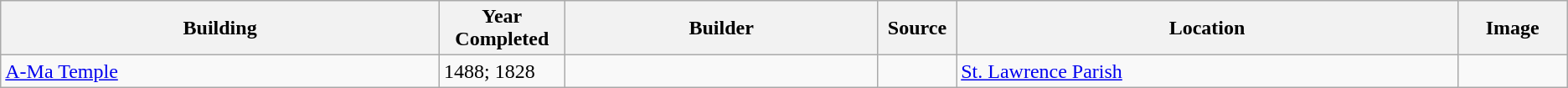<table class="wikitable">
<tr>
<th width=28%>Building</th>
<th width=8%>Year Completed</th>
<th width=20%>Builder</th>
<th width=5%>Source</th>
<th width=32%>Location</th>
<th width=7%>Image</th>
</tr>
<tr>
<td><a href='#'>A-Ma Temple</a></td>
<td>1488; 1828</td>
<td></td>
<td></td>
<td><a href='#'>St. Lawrence Parish</a></td>
<td></td>
</tr>
</table>
